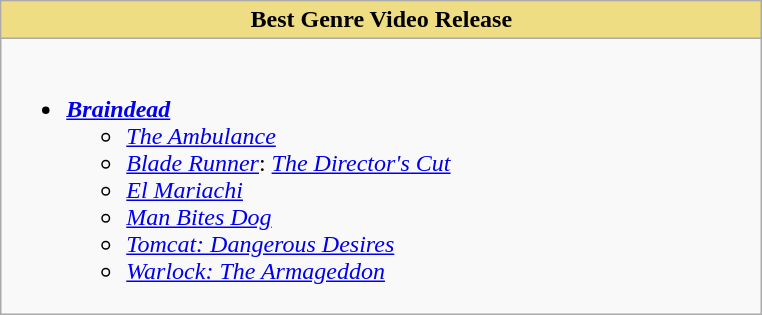<table class=wikitable>
<tr>
<th style="background:#EEDD82; width:500px">Best Genre Video Release</th>
</tr>
<tr>
<td valign="top"><br><ul><li><strong><em><a href='#'>Braindead</a></em></strong><ul><li><em><a href='#'>The Ambulance</a></em></li><li><em><a href='#'>Blade Runner</a></em>: <em><a href='#'>The Director's Cut</a></em></li><li><em><a href='#'>El Mariachi</a></em></li><li><em><a href='#'>Man Bites Dog</a></em></li><li><em><a href='#'>Tomcat: Dangerous Desires</a></em></li><li><em><a href='#'>Warlock: The Armageddon</a></em></li></ul></li></ul></td>
</tr>
</table>
